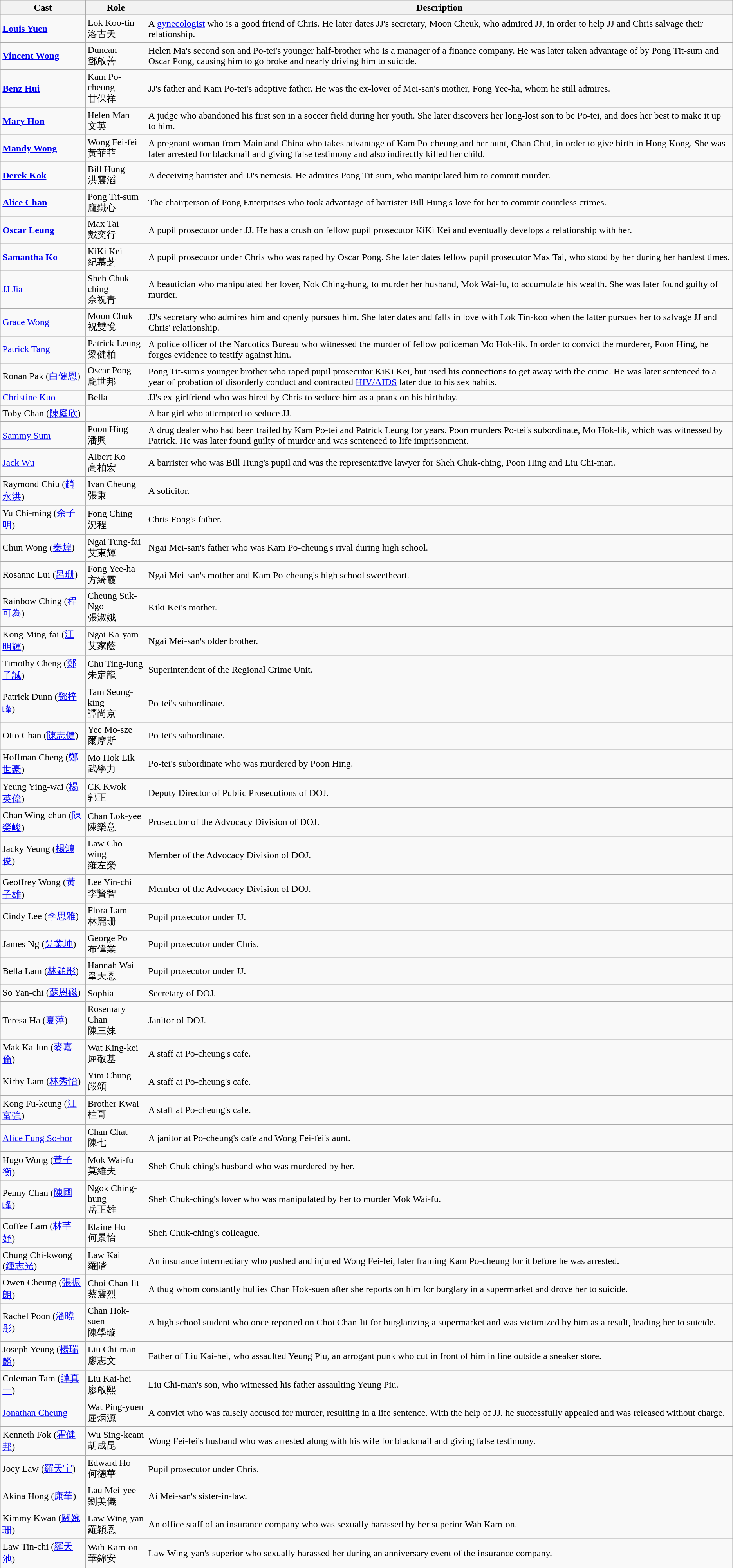<table class="wikitable">
<tr>
<th>Cast</th>
<th>Role</th>
<th>Description</th>
</tr>
<tr>
<td><strong><a href='#'>Louis Yuen</a></strong></td>
<td>Lok Koo-tin <br>洛古天</td>
<td>A <a href='#'>gynecologist</a> who is a good friend of Chris. He later dates JJ's secretary, Moon Cheuk, who admired JJ, in order to help JJ and Chris salvage their relationship.</td>
</tr>
<tr>
<td><strong><a href='#'>Vincent Wong</a></strong></td>
<td>Duncan<br>鄧啟善</td>
<td>Helen Ma's second son and Po-tei's younger half-brother who is a manager of a finance company. He was later taken advantage of by Pong Tit-sum and Oscar Pong, causing him to go broke and nearly driving him to suicide.</td>
</tr>
<tr>
<td><strong><a href='#'>Benz Hui</a></strong></td>
<td>Kam Po-cheung <br>甘保祥</td>
<td>JJ's father and Kam Po-tei's adoptive father. He was the ex-lover of Mei-san's mother, Fong Yee-ha, whom he still admires.</td>
</tr>
<tr>
<td><strong><a href='#'>Mary Hon</a></strong></td>
<td>Helen Man<br>文英</td>
<td>A judge who abandoned his first son in a soccer field during her youth. She later discovers her long-lost son to be Po-tei, and does her best to make it up to him.</td>
</tr>
<tr>
<td><strong><a href='#'>Mandy Wong</a></strong></td>
<td>Wong Fei-fei<br>黃菲菲</td>
<td>A pregnant woman from Mainland China who takes advantage of Kam Po-cheung and her aunt, Chan Chat, in order to give birth in Hong Kong. She was later arrested for blackmail and giving false testimony and also indirectly killed her child.</td>
</tr>
<tr>
<td><strong><a href='#'>Derek Kok</a></strong></td>
<td>Bill Hung<br>洪震滔</td>
<td>A deceiving barrister and JJ's nemesis. He admires Pong Tit-sum, who manipulated him to commit murder.</td>
</tr>
<tr>
<td><strong><a href='#'>Alice Chan</a></strong></td>
<td>Pong Tit-sum <br>龐鐵心</td>
<td>The chairperson of Pong Enterprises who took advantage of barrister Bill Hung's love for her to commit countless crimes.</td>
</tr>
<tr>
<td><strong><a href='#'>Oscar Leung</a></strong></td>
<td>Max Tai <br>戴奕行</td>
<td>A pupil prosecutor under JJ. He has a crush on fellow pupil prosecutor KiKi Kei and eventually develops a relationship with her.</td>
</tr>
<tr>
<td><strong><a href='#'>Samantha Ko</a></strong></td>
<td>KiKi Kei<br>紀慕芝</td>
<td>A pupil prosecutor under Chris who was raped by Oscar Pong. She later dates fellow pupil prosecutor Max Tai, who stood by her during her hardest times.</td>
</tr>
<tr>
<td><a href='#'>JJ Jia</a></td>
<td>Sheh Chuk-ching<br>佘祝青</td>
<td>A beautician who manipulated her lover, Nok Ching-hung, to murder her husband, Mok Wai-fu, to accumulate his wealth. She was later found guilty of murder.</td>
</tr>
<tr>
<td><a href='#'>Grace Wong</a></td>
<td>Moon Chuk<br>祝雙悅</td>
<td>JJ's secretary who admires him and openly pursues him. She later dates and falls in love with Lok Tin-koo when the latter pursues her to salvage JJ and Chris' relationship.</td>
</tr>
<tr>
<td><a href='#'>Patrick Tang</a></td>
<td>Patrick Leung<br>梁健柏</td>
<td>A police officer of the Narcotics Bureau who witnessed the murder of fellow policeman Mo Hok-lik. In order to convict the murderer, Poon Hing, he forges evidence to testify against him.</td>
</tr>
<tr>
<td>Ronan Pak (<a href='#'>白健恩</a>)</td>
<td>Oscar Pong <br>龐世邦</td>
<td>Pong Tit-sum's younger brother who raped pupil prosecutor KiKi Kei, but used his connections to get away with the crime. He was later sentenced to a year of probation of disorderly conduct and contracted <a href='#'>HIV/AIDS</a> later due to his sex habits.</td>
</tr>
<tr>
<td><a href='#'>Christine Kuo</a></td>
<td>Bella</td>
<td>JJ's ex-girlfriend who was hired by Chris to seduce him as a prank on his birthday.</td>
</tr>
<tr>
<td>Toby Chan (<a href='#'>陳庭欣</a>)</td>
<td></td>
<td>A bar girl who attempted to seduce JJ.</td>
</tr>
<tr>
<td><a href='#'>Sammy Sum</a></td>
<td>Poon Hing<br>潘興</td>
<td>A drug dealer who had been trailed by Kam Po-tei and Patrick Leung for years. Poon murders Po-tei's subordinate, Mo Hok-lik, which was witnessed by Patrick. He was later found guilty of murder and was sentenced to life imprisonment.</td>
</tr>
<tr>
<td><a href='#'>Jack Wu</a></td>
<td>Albert Ko<br>高柏宏</td>
<td>A barrister who was Bill Hung's pupil and was the representative lawyer for Sheh Chuk-ching, Poon Hing and Liu Chi-man.</td>
</tr>
<tr>
<td>Raymond Chiu (<a href='#'>趙永洪</a>)</td>
<td>Ivan Cheung<br>張秉</td>
<td>A solicitor.</td>
</tr>
<tr>
<td>Yu Chi-ming (<a href='#'>余子明</a>)</td>
<td>Fong Ching<br>況程</td>
<td>Chris Fong's father.</td>
</tr>
<tr>
<td>Chun Wong (<a href='#'>秦煌</a>)</td>
<td>Ngai Tung-fai<br>艾東輝</td>
<td>Ngai Mei-san's father who was Kam Po-cheung's rival during high school.</td>
</tr>
<tr>
<td>Rosanne Lui (<a href='#'>呂珊</a>)</td>
<td>Fong Yee-ha<br>方綺霞</td>
<td>Ngai Mei-san's mother and Kam Po-cheung's high school sweetheart.</td>
</tr>
<tr>
<td>Rainbow Ching (<a href='#'>程可為</a>)</td>
<td>Cheung Suk-Ngo<br>張淑娥</td>
<td>Kiki Kei's mother.</td>
</tr>
<tr>
<td>Kong Ming-fai (<a href='#'>江明輝</a>)</td>
<td>Ngai Ka-yam<br>艾家蔭</td>
<td>Ngai Mei-san's older brother.</td>
</tr>
<tr>
<td>Timothy Cheng (<a href='#'>鄭子誠</a>)</td>
<td>Chu Ting-lung<br>朱定龍</td>
<td>Superintendent of the Regional Crime Unit.</td>
</tr>
<tr>
<td>Patrick Dunn (<a href='#'>鄧梓峰</a>)</td>
<td>Tam Seung-king<br>譚尚京</td>
<td>Po-tei's subordinate.</td>
</tr>
<tr>
<td>Otto Chan (<a href='#'>陳志健</a>)</td>
<td>Yee Mo-sze<br>爾摩斯</td>
<td>Po-tei's subordinate.</td>
</tr>
<tr>
<td>Hoffman Cheng (<a href='#'>鄭世豪</a>)</td>
<td>Mo Hok Lik<br>武學力</td>
<td>Po-tei's subordinate who was murdered by Poon Hing.</td>
</tr>
<tr>
<td>Yeung Ying-wai (<a href='#'>楊英偉</a>)</td>
<td>CK Kwok<br>郭正</td>
<td>Deputy Director of Public Prosecutions of DOJ.</td>
</tr>
<tr>
<td>Chan Wing-chun (<a href='#'>陳榮峻</a>)</td>
<td>Chan Lok-yee<br>陳樂意</td>
<td>Prosecutor of the Advocacy Division of DOJ.</td>
</tr>
<tr>
<td>Jacky Yeung (<a href='#'>楊鴻俊</a>)</td>
<td>Law Cho-wing<br>羅左榮</td>
<td>Member of the Advocacy Division of DOJ.</td>
</tr>
<tr>
<td>Geoffrey Wong (<a href='#'>黃子雄</a>)</td>
<td>Lee Yin-chi<br>李賢智</td>
<td>Member of the Advocacy Division of DOJ.</td>
</tr>
<tr>
<td>Cindy Lee (<a href='#'>李思雅</a>)</td>
<td>Flora Lam<br>林麗珊</td>
<td>Pupil prosecutor under JJ.</td>
</tr>
<tr>
<td>James Ng (<a href='#'>吳業坤</a>)</td>
<td>George Po<br>布偉業</td>
<td>Pupil prosecutor under Chris.</td>
</tr>
<tr>
<td>Bella Lam (<a href='#'>林穎彤</a>)</td>
<td>Hannah Wai<br>韋天恩</td>
<td>Pupil prosecutor under JJ.</td>
</tr>
<tr>
<td>So Yan-chi (<a href='#'>蘇恩磁</a>)</td>
<td>Sophia</td>
<td>Secretary of DOJ.</td>
</tr>
<tr>
<td>Teresa Ha (<a href='#'>夏萍</a>)</td>
<td>Rosemary Chan<br>陳三妹</td>
<td>Janitor of DOJ.</td>
</tr>
<tr>
<td>Mak Ka-lun (<a href='#'>麥嘉倫</a>)</td>
<td>Wat King-kei<br>屈敬基</td>
<td>A staff at Po-cheung's cafe.</td>
</tr>
<tr>
<td>Kirby Lam (<a href='#'>林秀怡</a>)</td>
<td>Yim Chung<br>嚴頌</td>
<td>A staff at Po-cheung's cafe.</td>
</tr>
<tr>
<td>Kong Fu-keung (<a href='#'>江富強</a>)</td>
<td>Brother Kwai<br>柱哥</td>
<td>A staff at Po-cheung's cafe.</td>
</tr>
<tr>
<td><a href='#'>Alice Fung So-bor</a></td>
<td>Chan Chat<br>陳七</td>
<td>A janitor at Po-cheung's cafe and Wong Fei-fei's aunt.</td>
</tr>
<tr>
<td>Hugo Wong (<a href='#'>黃子衡</a>)</td>
<td>Mok Wai-fu<br>莫維夫</td>
<td>Sheh Chuk-ching's husband who was murdered by her.</td>
</tr>
<tr>
<td>Penny Chan (<a href='#'>陳國峰</a>)</td>
<td>Ngok Ching-hung<br>岳正雄</td>
<td>Sheh Chuk-ching's lover who was manipulated by her to murder Mok Wai-fu.</td>
</tr>
<tr>
<td>Coffee Lam (<a href='#'>林芊妤</a>)</td>
<td>Elaine Ho<br>何景怡</td>
<td>Sheh Chuk-ching's colleague.</td>
</tr>
<tr>
<td>Chung Chi-kwong (<a href='#'>鍾志光</a>)</td>
<td>Law Kai<br>羅階</td>
<td>An insurance intermediary who pushed and injured Wong Fei-fei, later framing Kam Po-cheung for it before he was arrested.</td>
</tr>
<tr>
<td>Owen Cheung (<a href='#'>張振朗</a>)</td>
<td>Choi Chan-lit<br>蔡震烈</td>
<td>A thug whom constantly bullies Chan Hok-suen after she reports on him for burglary in a supermarket and drove her to suicide.</td>
</tr>
<tr>
<td>Rachel Poon (<a href='#'>潘曉彤</a>)</td>
<td>Chan Hok-suen<br>陳學璇</td>
<td>A high school student who once reported on Choi Chan-lit for burglarizing a supermarket and was victimized by him as a result, leading her to suicide.</td>
</tr>
<tr>
<td>Joseph Yeung (<a href='#'>楊瑞麟</a>)</td>
<td>Liu Chi-man<br>廖志文</td>
<td>Father of Liu Kai-hei, who assaulted Yeung Piu, an arrogant punk who cut in front of him in line outside a sneaker store.</td>
</tr>
<tr>
<td>Coleman Tam (<a href='#'>譚真一</a>)</td>
<td>Liu Kai-hei<br>廖啟熙</td>
<td>Liu Chi-man's son, who witnessed his father assaulting Yeung Piu.</td>
</tr>
<tr>
<td><a href='#'>Jonathan Cheung</a></td>
<td>Wat Ping-yuen<br>屈炳源</td>
<td>A convict who was falsely accused for murder, resulting in a life sentence. With the help of JJ, he successfully appealed and was released without charge.</td>
</tr>
<tr>
<td>Kenneth Fok (<a href='#'>霍健邦</a>)</td>
<td>Wu Sing-keam<br>胡成昆</td>
<td>Wong Fei-fei's husband who was arrested along with his wife for blackmail and giving false testimony.</td>
</tr>
<tr>
<td>Joey Law (<a href='#'>羅天宇</a>)</td>
<td>Edward Ho<br>何德華</td>
<td>Pupil prosecutor under Chris.</td>
</tr>
<tr>
<td>Akina Hong (<a href='#'>康華</a>)</td>
<td>Lau Mei-yee<br>劉美儀</td>
<td>Ai Mei-san's sister-in-law.</td>
</tr>
<tr>
<td>Kimmy Kwan (<a href='#'>關婉珊</a>)</td>
<td>Law Wing-yan<br>羅穎恩</td>
<td>An office staff of an insurance company who was sexually harassed by her superior Wah Kam-on.</td>
</tr>
<tr>
<td>Law Tin-chi (<a href='#'>羅天池</a>)</td>
<td>Wah Kam-on<br>華錦安</td>
<td>Law Wing-yan's superior who sexually harassed her during an anniversary event of the insurance company.</td>
</tr>
<tr>
</tr>
</table>
